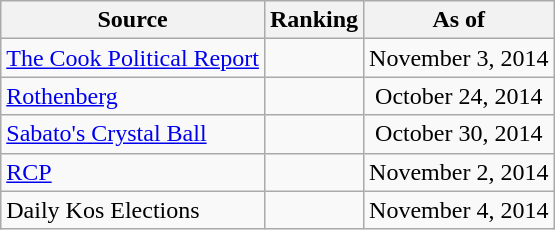<table class="wikitable" style="text-align:center">
<tr>
<th>Source</th>
<th>Ranking</th>
<th>As of</th>
</tr>
<tr>
<td align=left><a href='#'>The Cook Political Report</a></td>
<td></td>
<td>November 3, 2014</td>
</tr>
<tr>
<td align=left><a href='#'>Rothenberg</a></td>
<td></td>
<td>October 24, 2014</td>
</tr>
<tr>
<td align=left><a href='#'>Sabato's Crystal Ball</a></td>
<td></td>
<td>October 30, 2014</td>
</tr>
<tr>
<td align="left"><a href='#'>RCP</a></td>
<td></td>
<td>November 2, 2014</td>
</tr>
<tr>
<td align=left>Daily Kos Elections</td>
<td></td>
<td>November 4, 2014</td>
</tr>
</table>
